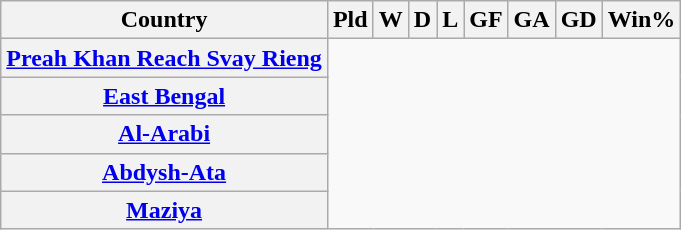<table class="wikitable sortable plainrowheaders" style="text-align:center">
<tr>
<th scope="col">Country</th>
<th scope="col">Pld</th>
<th scope="col">W</th>
<th scope="col">D</th>
<th scope="col">L</th>
<th scope="col">GF</th>
<th scope="col">GA</th>
<th scope="col">GD</th>
<th scope="col">Win%</th>
</tr>
<tr>
<th scope="row" align=left> <a href='#'>Preah Khan Reach Svay Rieng</a><br></th>
</tr>
<tr>
<th scope="row" align=left> <a href='#'>East Bengal</a><br></th>
</tr>
<tr>
<th scope="row" align=left> <a href='#'>Al-Arabi</a><br></th>
</tr>
<tr>
<th scope="row" align=left> <a href='#'>Abdysh-Ata</a><br></th>
</tr>
<tr>
<th scope="row" align=left> <a href='#'>Maziya</a><br></th>
</tr>
</table>
